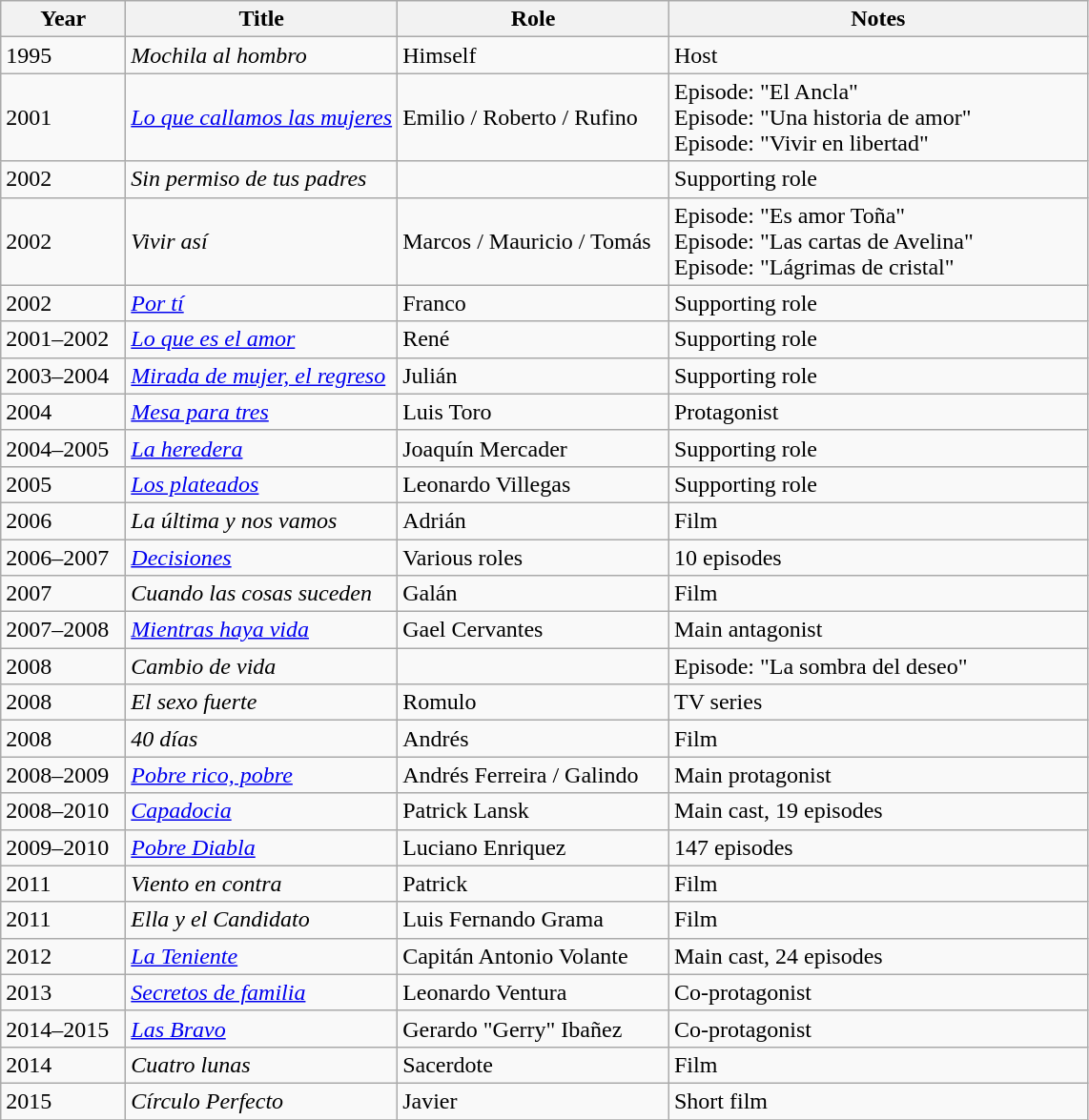<table class="wikitable sortable collapsible">
<tr>
<th width="80px" "text-align:center">Year</th>
<th width="25%">Title</th>
<th width="25%">Role</th>
<th class="unsortable" width="*">Notes</th>
</tr>
<tr>
<td>1995</td>
<td><em>Mochila al hombro</em></td>
<td>Himself</td>
<td>Host</td>
</tr>
<tr>
<td>2001</td>
<td><em><a href='#'>Lo que callamos las mujeres</a></em></td>
<td>Emilio / Roberto / Rufino</td>
<td>Episode: "El Ancla"<br>Episode: "Una historia de amor"<br>Episode: "Vivir en libertad"</td>
</tr>
<tr>
<td>2002</td>
<td><em>Sin permiso de tus padres</em></td>
<td></td>
<td>Supporting role</td>
</tr>
<tr>
<td>2002</td>
<td><em>Vivir así </em></td>
<td>Marcos / Mauricio / Tomás</td>
<td>Episode: "Es amor Toña"<br>Episode: "Las cartas de Avelina"<br>Episode: "Lágrimas de cristal"</td>
</tr>
<tr>
<td>2002</td>
<td><em><a href='#'>Por tí</a></em></td>
<td>Franco</td>
<td>Supporting role</td>
</tr>
<tr>
<td>2001–2002</td>
<td><em><a href='#'>Lo que es el amor</a></em></td>
<td>René</td>
<td>Supporting role</td>
</tr>
<tr>
<td>2003–2004</td>
<td><em><a href='#'>Mirada de mujer, el regreso</a></em></td>
<td>Julián</td>
<td>Supporting role</td>
</tr>
<tr>
<td>2004</td>
<td><em><a href='#'>Mesa para tres</a></em></td>
<td>Luis Toro</td>
<td>Protagonist</td>
</tr>
<tr>
<td>2004–2005</td>
<td><em><a href='#'>La heredera</a></em></td>
<td>Joaquín Mercader</td>
<td>Supporting role</td>
</tr>
<tr>
<td>2005</td>
<td><em><a href='#'>Los plateados</a></em></td>
<td>Leonardo Villegas</td>
<td>Supporting role</td>
</tr>
<tr>
<td>2006</td>
<td><em>La última y nos vamos </em></td>
<td>Adrián</td>
<td>Film</td>
</tr>
<tr>
<td>2006–2007</td>
<td><em><a href='#'>Decisiones</a> </em></td>
<td>Various roles</td>
<td>10 episodes</td>
</tr>
<tr>
<td>2007</td>
<td><em>Cuando las cosas suceden </em></td>
<td>Galán</td>
<td>Film</td>
</tr>
<tr>
<td>2007–2008</td>
<td><em><a href='#'>Mientras haya vida</a></em></td>
<td>Gael Cervantes</td>
<td>Main antagonist</td>
</tr>
<tr>
<td>2008</td>
<td><em>Cambio de vida</em></td>
<td></td>
<td>Episode: "La sombra del deseo"</td>
</tr>
<tr>
<td>2008</td>
<td><em>El sexo fuerte</em></td>
<td>Romulo</td>
<td>TV series</td>
</tr>
<tr>
<td>2008</td>
<td><em>40 días </em></td>
<td>Andrés</td>
<td>Film</td>
</tr>
<tr>
<td>2008–2009</td>
<td><em><a href='#'>Pobre rico, pobre</a> </em></td>
<td>Andrés Ferreira / Galindo</td>
<td>Main protagonist</td>
</tr>
<tr>
<td>2008–2010</td>
<td><em><a href='#'>Capadocia</a> </em></td>
<td>Patrick Lansk</td>
<td>Main cast, 19 episodes</td>
</tr>
<tr>
<td>2009–2010</td>
<td><em><a href='#'>Pobre Diabla</a> </em></td>
<td>Luciano Enriquez</td>
<td>147 episodes</td>
</tr>
<tr>
<td>2011</td>
<td><em>Viento en contra  </em></td>
<td>Patrick</td>
<td>Film</td>
</tr>
<tr>
<td>2011</td>
<td><em>Ella y el Candidato </em></td>
<td>Luis Fernando Grama</td>
<td>Film</td>
</tr>
<tr>
<td>2012</td>
<td><em><a href='#'>La Teniente</a></em></td>
<td>Capitán Antonio Volante</td>
<td>Main cast, 24 episodes</td>
</tr>
<tr>
<td>2013</td>
<td><em><a href='#'>Secretos de familia</a></em></td>
<td>Leonardo Ventura</td>
<td>Co-protagonist</td>
</tr>
<tr>
<td>2014–2015</td>
<td><em><a href='#'>Las Bravo</a></em></td>
<td>Gerardo "Gerry" Ibañez</td>
<td>Co-protagonist</td>
</tr>
<tr>
<td>2014</td>
<td><em>Cuatro lunas </em></td>
<td>Sacerdote</td>
<td>Film</td>
</tr>
<tr>
<td>2015</td>
<td><em>Círculo Perfecto</em></td>
<td>Javier</td>
<td>Short film</td>
</tr>
<tr>
</tr>
</table>
